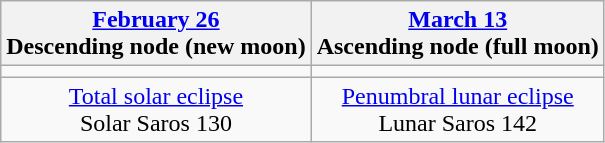<table class="wikitable">
<tr>
<th><a href='#'>February 26</a><br>Descending node (new moon)<br></th>
<th><a href='#'>March 13</a><br>Ascending node (full moon)<br></th>
</tr>
<tr>
<td></td>
<td></td>
</tr>
<tr align=center>
<td><a href='#'>Total solar eclipse</a><br>Solar Saros 130</td>
<td><a href='#'>Penumbral lunar eclipse</a><br>Lunar Saros 142</td>
</tr>
</table>
